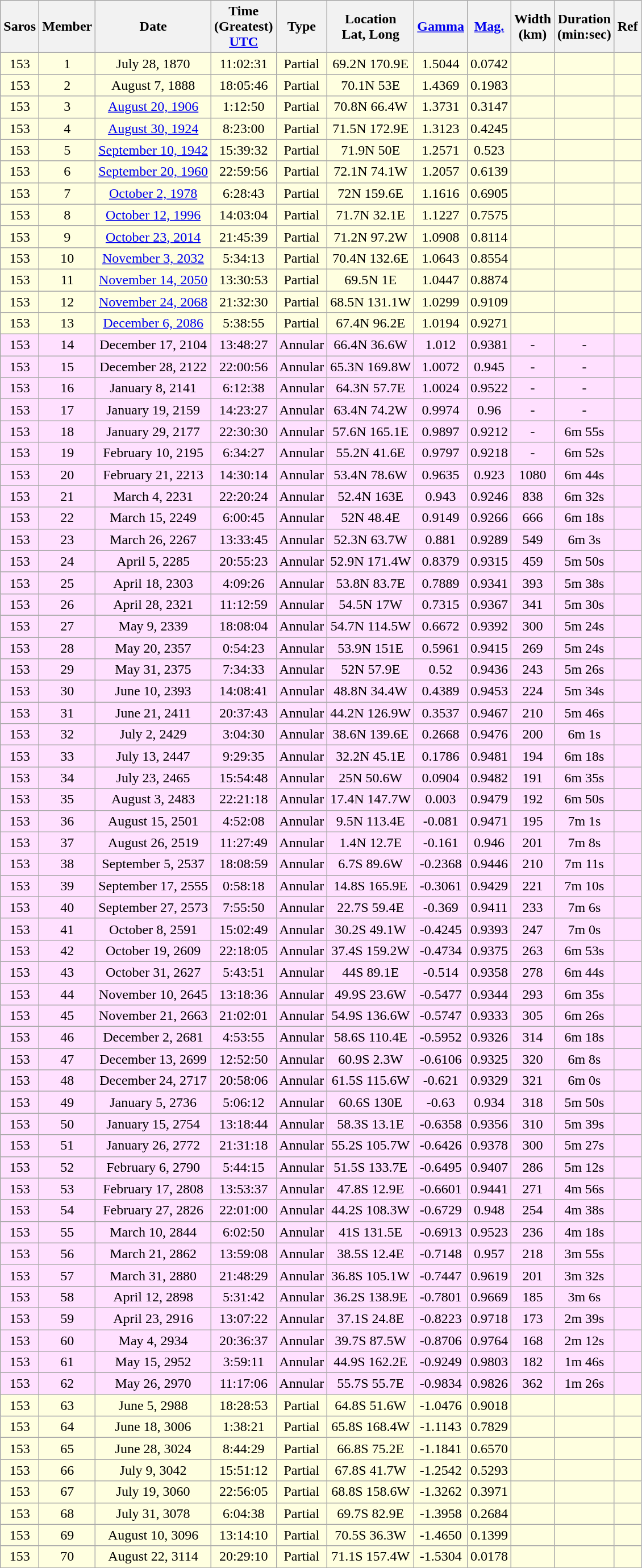<table class=wikitable>
<tr align=center>
<th>Saros</th>
<th>Member</th>
<th>Date</th>
<th>Time<br>(Greatest)<br><a href='#'>UTC</a></th>
<th>Type</th>
<th>Location<br>Lat, Long</th>
<th><a href='#'>Gamma</a></th>
<th><a href='#'>Mag.</a></th>
<th>Width<br>(km)</th>
<th>Duration<br>(min:sec)</th>
<th>Ref</th>
</tr>
<tr align=center bgcolor=#ffffe0>
<td>153</td>
<td>1</td>
<td>July 28, 1870</td>
<td>11:02:31</td>
<td>Partial</td>
<td>69.2N 170.9E</td>
<td>1.5044</td>
<td>0.0742</td>
<td></td>
<td></td>
<td></td>
</tr>
<tr align=center bgcolor=#ffffe0>
<td>153</td>
<td>2</td>
<td>August 7, 1888</td>
<td>18:05:46</td>
<td>Partial</td>
<td>70.1N 53E</td>
<td>1.4369</td>
<td>0.1983</td>
<td></td>
<td></td>
<td></td>
</tr>
<tr align=center bgcolor=#ffffe0>
<td>153</td>
<td>3</td>
<td><a href='#'>August 20, 1906</a></td>
<td>1:12:50</td>
<td>Partial</td>
<td>70.8N 66.4W</td>
<td>1.3731</td>
<td>0.3147</td>
<td></td>
<td></td>
<td></td>
</tr>
<tr align=center bgcolor=#ffffe0>
<td>153</td>
<td>4</td>
<td><a href='#'>August 30, 1924</a></td>
<td>8:23:00</td>
<td>Partial</td>
<td>71.5N 172.9E</td>
<td>1.3123</td>
<td>0.4245</td>
<td></td>
<td></td>
<td></td>
</tr>
<tr align=center bgcolor=#ffffe0>
<td>153</td>
<td>5</td>
<td><a href='#'>September 10, 1942</a></td>
<td>15:39:32</td>
<td>Partial</td>
<td>71.9N 50E</td>
<td>1.2571</td>
<td>0.523</td>
<td></td>
<td></td>
<td></td>
</tr>
<tr align=center bgcolor=#ffffe0>
<td>153</td>
<td>6</td>
<td><a href='#'>September 20, 1960</a></td>
<td>22:59:56</td>
<td>Partial</td>
<td>72.1N 74.1W</td>
<td>1.2057</td>
<td>0.6139</td>
<td></td>
<td></td>
<td></td>
</tr>
<tr align=center bgcolor=#ffffe0>
<td>153</td>
<td>7</td>
<td><a href='#'>October 2, 1978</a></td>
<td>6:28:43</td>
<td>Partial</td>
<td>72N 159.6E</td>
<td>1.1616</td>
<td>0.6905</td>
<td></td>
<td></td>
<td></td>
</tr>
<tr align=center bgcolor=#ffffe0>
<td>153</td>
<td>8</td>
<td><a href='#'>October 12, 1996</a></td>
<td>14:03:04</td>
<td>Partial</td>
<td>71.7N 32.1E</td>
<td>1.1227</td>
<td>0.7575</td>
<td></td>
<td></td>
<td></td>
</tr>
<tr align=center bgcolor=#ffffe0>
<td>153</td>
<td>9</td>
<td><a href='#'>October 23, 2014</a></td>
<td>21:45:39</td>
<td>Partial</td>
<td>71.2N 97.2W</td>
<td>1.0908</td>
<td>0.8114</td>
<td></td>
<td></td>
<td></td>
</tr>
<tr align=center bgcolor=#ffffe0>
<td>153</td>
<td>10</td>
<td><a href='#'>November 3, 2032</a></td>
<td>5:34:13</td>
<td>Partial</td>
<td>70.4N 132.6E</td>
<td>1.0643</td>
<td>0.8554</td>
<td></td>
<td></td>
<td></td>
</tr>
<tr align=center bgcolor=#ffffe0>
<td>153</td>
<td>11</td>
<td><a href='#'>November 14, 2050</a></td>
<td>13:30:53</td>
<td>Partial</td>
<td>69.5N 1E</td>
<td>1.0447</td>
<td>0.8874</td>
<td></td>
<td></td>
<td></td>
</tr>
<tr align=center bgcolor=#ffffe0>
<td>153</td>
<td>12</td>
<td><a href='#'>November 24, 2068</a></td>
<td>21:32:30</td>
<td>Partial</td>
<td>68.5N 131.1W</td>
<td>1.0299</td>
<td>0.9109</td>
<td></td>
<td></td>
<td></td>
</tr>
<tr align=center bgcolor=#ffffe0>
<td>153</td>
<td>13</td>
<td><a href='#'>December 6, 2086</a></td>
<td>5:38:55</td>
<td>Partial</td>
<td>67.4N 96.2E</td>
<td>1.0194</td>
<td>0.9271</td>
<td></td>
<td></td>
<td></td>
</tr>
<tr align=center bgcolor=#ffe0ff>
<td>153</td>
<td>14</td>
<td>December 17, 2104</td>
<td>13:48:27</td>
<td>Annular</td>
<td>66.4N 36.6W</td>
<td>1.012</td>
<td>0.9381</td>
<td>-</td>
<td>-</td>
<td></td>
</tr>
<tr align=center bgcolor=#ffe0ff>
<td>153</td>
<td>15</td>
<td>December 28, 2122</td>
<td>22:00:56</td>
<td>Annular</td>
<td>65.3N 169.8W</td>
<td>1.0072</td>
<td>0.945</td>
<td>-</td>
<td>-</td>
<td></td>
</tr>
<tr align=center bgcolor=#ffe0ff>
<td>153</td>
<td>16</td>
<td>January 8, 2141</td>
<td>6:12:38</td>
<td>Annular</td>
<td>64.3N 57.7E</td>
<td>1.0024</td>
<td>0.9522</td>
<td>-</td>
<td>-</td>
<td></td>
</tr>
<tr align=center bgcolor=#ffe0ff>
<td>153</td>
<td>17</td>
<td>January 19, 2159</td>
<td>14:23:27</td>
<td>Annular</td>
<td>63.4N 74.2W</td>
<td>0.9974</td>
<td>0.96</td>
<td>-</td>
<td>-</td>
<td></td>
</tr>
<tr align=center bgcolor=#ffe0ff>
<td>153</td>
<td>18</td>
<td>January 29, 2177</td>
<td>22:30:30</td>
<td>Annular</td>
<td>57.6N 165.1E</td>
<td>0.9897</td>
<td>0.9212</td>
<td>-</td>
<td>6m 55s</td>
<td></td>
</tr>
<tr align=center bgcolor=#ffe0ff>
<td>153</td>
<td>19</td>
<td>February 10, 2195</td>
<td>6:34:27</td>
<td>Annular</td>
<td>55.2N 41.6E</td>
<td>0.9797</td>
<td>0.9218</td>
<td>-</td>
<td>6m 52s</td>
<td></td>
</tr>
<tr align=center bgcolor=#ffe0ff>
<td>153</td>
<td>20</td>
<td>February 21, 2213</td>
<td>14:30:14</td>
<td>Annular</td>
<td>53.4N 78.6W</td>
<td>0.9635</td>
<td>0.923</td>
<td>1080</td>
<td>6m 44s</td>
<td></td>
</tr>
<tr align=center bgcolor=#ffe0ff>
<td>153</td>
<td>21</td>
<td>March 4, 2231</td>
<td>22:20:24</td>
<td>Annular</td>
<td>52.4N 163E</td>
<td>0.943</td>
<td>0.9246</td>
<td>838</td>
<td>6m 32s</td>
<td></td>
</tr>
<tr align=center bgcolor=#ffe0ff>
<td>153</td>
<td>22</td>
<td>March 15, 2249</td>
<td>6:00:45</td>
<td>Annular</td>
<td>52N 48.4E</td>
<td>0.9149</td>
<td>0.9266</td>
<td>666</td>
<td>6m 18s</td>
<td></td>
</tr>
<tr align=center bgcolor=#ffe0ff>
<td>153</td>
<td>23</td>
<td>March 26, 2267</td>
<td>13:33:45</td>
<td>Annular</td>
<td>52.3N 63.7W</td>
<td>0.881</td>
<td>0.9289</td>
<td>549</td>
<td>6m 3s</td>
<td></td>
</tr>
<tr align=center bgcolor=#ffe0ff>
<td>153</td>
<td>24</td>
<td>April 5, 2285</td>
<td>20:55:23</td>
<td>Annular</td>
<td>52.9N 171.4W</td>
<td>0.8379</td>
<td>0.9315</td>
<td>459</td>
<td>5m 50s</td>
<td></td>
</tr>
<tr align=center bgcolor=#ffe0ff>
<td>153</td>
<td>25</td>
<td>April 18, 2303</td>
<td>4:09:26</td>
<td>Annular</td>
<td>53.8N 83.7E</td>
<td>0.7889</td>
<td>0.9341</td>
<td>393</td>
<td>5m 38s</td>
<td></td>
</tr>
<tr align=center bgcolor=#ffe0ff>
<td>153</td>
<td>26</td>
<td>April 28, 2321</td>
<td>11:12:59</td>
<td>Annular</td>
<td>54.5N 17W</td>
<td>0.7315</td>
<td>0.9367</td>
<td>341</td>
<td>5m 30s</td>
<td></td>
</tr>
<tr align=center bgcolor=#ffe0ff>
<td>153</td>
<td>27</td>
<td>May 9, 2339</td>
<td>18:08:04</td>
<td>Annular</td>
<td>54.7N 114.5W</td>
<td>0.6672</td>
<td>0.9392</td>
<td>300</td>
<td>5m 24s</td>
<td></td>
</tr>
<tr align=center bgcolor=#ffe0ff>
<td>153</td>
<td>28</td>
<td>May 20, 2357</td>
<td>0:54:23</td>
<td>Annular</td>
<td>53.9N 151E</td>
<td>0.5961</td>
<td>0.9415</td>
<td>269</td>
<td>5m 24s</td>
<td></td>
</tr>
<tr align=center bgcolor=#ffe0ff>
<td>153</td>
<td>29</td>
<td>May 31, 2375</td>
<td>7:34:33</td>
<td>Annular</td>
<td>52N 57.9E</td>
<td>0.52</td>
<td>0.9436</td>
<td>243</td>
<td>5m 26s</td>
<td></td>
</tr>
<tr align=center bgcolor=#ffe0ff>
<td>153</td>
<td>30</td>
<td>June 10, 2393</td>
<td>14:08:41</td>
<td>Annular</td>
<td>48.8N 34.4W</td>
<td>0.4389</td>
<td>0.9453</td>
<td>224</td>
<td>5m 34s</td>
<td></td>
</tr>
<tr align=center bgcolor=#ffe0ff>
<td>153</td>
<td>31</td>
<td>June 21, 2411</td>
<td>20:37:43</td>
<td>Annular</td>
<td>44.2N 126.9W</td>
<td>0.3537</td>
<td>0.9467</td>
<td>210</td>
<td>5m 46s</td>
<td></td>
</tr>
<tr align=center bgcolor=#ffe0ff>
<td>153</td>
<td>32</td>
<td>July 2, 2429</td>
<td>3:04:30</td>
<td>Annular</td>
<td>38.6N 139.6E</td>
<td>0.2668</td>
<td>0.9476</td>
<td>200</td>
<td>6m 1s</td>
<td></td>
</tr>
<tr align=center bgcolor=#ffe0ff>
<td>153</td>
<td>33</td>
<td>July 13, 2447</td>
<td>9:29:35</td>
<td>Annular</td>
<td>32.2N 45.1E</td>
<td>0.1786</td>
<td>0.9481</td>
<td>194</td>
<td>6m 18s</td>
<td></td>
</tr>
<tr align=center bgcolor=#ffe0ff>
<td>153</td>
<td>34</td>
<td>July 23, 2465</td>
<td>15:54:48</td>
<td>Annular</td>
<td>25N 50.6W</td>
<td>0.0904</td>
<td>0.9482</td>
<td>191</td>
<td>6m 35s</td>
<td></td>
</tr>
<tr align=center bgcolor=#ffe0ff>
<td>153</td>
<td>35</td>
<td>August 3, 2483</td>
<td>22:21:18</td>
<td>Annular</td>
<td>17.4N 147.7W</td>
<td>0.003</td>
<td>0.9479</td>
<td>192</td>
<td>6m 50s</td>
<td></td>
</tr>
<tr align=center bgcolor=#ffe0ff>
<td>153</td>
<td>36</td>
<td>August 15, 2501</td>
<td>4:52:08</td>
<td>Annular</td>
<td>9.5N 113.4E</td>
<td>-0.081</td>
<td>0.9471</td>
<td>195</td>
<td>7m 1s</td>
<td></td>
</tr>
<tr align=center bgcolor=#ffe0ff>
<td>153</td>
<td>37</td>
<td>August 26, 2519</td>
<td>11:27:49</td>
<td>Annular</td>
<td>1.4N 12.7E</td>
<td>-0.161</td>
<td>0.946</td>
<td>201</td>
<td>7m 8s</td>
<td></td>
</tr>
<tr align=center bgcolor=#ffe0ff>
<td>153</td>
<td>38</td>
<td>September 5, 2537</td>
<td>18:08:59</td>
<td>Annular</td>
<td>6.7S 89.6W</td>
<td>-0.2368</td>
<td>0.9446</td>
<td>210</td>
<td>7m 11s</td>
<td></td>
</tr>
<tr align=center bgcolor=#ffe0ff>
<td>153</td>
<td>39</td>
<td>September 17, 2555</td>
<td>0:58:18</td>
<td>Annular</td>
<td>14.8S 165.9E</td>
<td>-0.3061</td>
<td>0.9429</td>
<td>221</td>
<td>7m 10s</td>
<td></td>
</tr>
<tr align=center bgcolor=#ffe0ff>
<td>153</td>
<td>40</td>
<td>September 27, 2573</td>
<td>7:55:50</td>
<td>Annular</td>
<td>22.7S 59.4E</td>
<td>-0.369</td>
<td>0.9411</td>
<td>233</td>
<td>7m 6s</td>
<td></td>
</tr>
<tr align=center bgcolor=#ffe0ff>
<td>153</td>
<td>41</td>
<td>October 8, 2591</td>
<td>15:02:49</td>
<td>Annular</td>
<td>30.2S 49.1W</td>
<td>-0.4245</td>
<td>0.9393</td>
<td>247</td>
<td>7m 0s</td>
<td></td>
</tr>
<tr align=center bgcolor=#ffe0ff>
<td>153</td>
<td>42</td>
<td>October 19, 2609</td>
<td>22:18:05</td>
<td>Annular</td>
<td>37.4S 159.2W</td>
<td>-0.4734</td>
<td>0.9375</td>
<td>263</td>
<td>6m 53s</td>
<td></td>
</tr>
<tr align=center bgcolor=#ffe0ff>
<td>153</td>
<td>43</td>
<td>October 31, 2627</td>
<td>5:43:51</td>
<td>Annular</td>
<td>44S 89.1E</td>
<td>-0.514</td>
<td>0.9358</td>
<td>278</td>
<td>6m 44s</td>
<td></td>
</tr>
<tr align=center bgcolor=#ffe0ff>
<td>153</td>
<td>44</td>
<td>November 10, 2645</td>
<td>13:18:36</td>
<td>Annular</td>
<td>49.9S 23.6W</td>
<td>-0.5477</td>
<td>0.9344</td>
<td>293</td>
<td>6m 35s</td>
<td></td>
</tr>
<tr align=center bgcolor=#ffe0ff>
<td>153</td>
<td>45</td>
<td>November 21, 2663</td>
<td>21:02:01</td>
<td>Annular</td>
<td>54.9S 136.6W</td>
<td>-0.5747</td>
<td>0.9333</td>
<td>305</td>
<td>6m 26s</td>
<td></td>
</tr>
<tr align=center bgcolor=#ffe0ff>
<td>153</td>
<td>46</td>
<td>December 2, 2681</td>
<td>4:53:55</td>
<td>Annular</td>
<td>58.6S 110.4E</td>
<td>-0.5952</td>
<td>0.9326</td>
<td>314</td>
<td>6m 18s</td>
<td></td>
</tr>
<tr align=center bgcolor=#ffe0ff>
<td>153</td>
<td>47</td>
<td>December 13, 2699</td>
<td>12:52:50</td>
<td>Annular</td>
<td>60.9S 2.3W</td>
<td>-0.6106</td>
<td>0.9325</td>
<td>320</td>
<td>6m 8s</td>
<td></td>
</tr>
<tr align=center bgcolor=#ffe0ff>
<td>153</td>
<td>48</td>
<td>December 24, 2717</td>
<td>20:58:06</td>
<td>Annular</td>
<td>61.5S 115.6W</td>
<td>-0.621</td>
<td>0.9329</td>
<td>321</td>
<td>6m 0s</td>
<td></td>
</tr>
<tr align=center bgcolor=#ffe0ff>
<td>153</td>
<td>49</td>
<td>January 5, 2736</td>
<td>5:06:12</td>
<td>Annular</td>
<td>60.6S 130E</td>
<td>-0.63</td>
<td>0.934</td>
<td>318</td>
<td>5m 50s</td>
<td></td>
</tr>
<tr align=center bgcolor=#ffe0ff>
<td>153</td>
<td>50</td>
<td>January 15, 2754</td>
<td>13:18:44</td>
<td>Annular</td>
<td>58.3S 13.1E</td>
<td>-0.6358</td>
<td>0.9356</td>
<td>310</td>
<td>5m 39s</td>
<td></td>
</tr>
<tr align=center bgcolor=#ffe0ff>
<td>153</td>
<td>51</td>
<td>January 26, 2772</td>
<td>21:31:18</td>
<td>Annular</td>
<td>55.2S 105.7W</td>
<td>-0.6426</td>
<td>0.9378</td>
<td>300</td>
<td>5m 27s</td>
<td></td>
</tr>
<tr align=center bgcolor=#ffe0ff>
<td>153</td>
<td>52</td>
<td>February 6, 2790</td>
<td>5:44:15</td>
<td>Annular</td>
<td>51.5S 133.7E</td>
<td>-0.6495</td>
<td>0.9407</td>
<td>286</td>
<td>5m 12s</td>
<td></td>
</tr>
<tr align=center bgcolor=#ffe0ff>
<td>153</td>
<td>53</td>
<td>February 17, 2808</td>
<td>13:53:37</td>
<td>Annular</td>
<td>47.8S 12.9E</td>
<td>-0.6601</td>
<td>0.9441</td>
<td>271</td>
<td>4m 56s</td>
<td></td>
</tr>
<tr align=center bgcolor=#ffe0ff>
<td>153</td>
<td>54</td>
<td>February 27, 2826</td>
<td>22:01:00</td>
<td>Annular</td>
<td>44.2S 108.3W</td>
<td>-0.6729</td>
<td>0.948</td>
<td>254</td>
<td>4m 38s</td>
<td></td>
</tr>
<tr align=center bgcolor=#ffe0ff>
<td>153</td>
<td>55</td>
<td>March 10, 2844</td>
<td>6:02:50</td>
<td>Annular</td>
<td>41S 131.5E</td>
<td>-0.6913</td>
<td>0.9523</td>
<td>236</td>
<td>4m 18s</td>
<td></td>
</tr>
<tr align=center bgcolor=#ffe0ff>
<td>153</td>
<td>56</td>
<td>March 21, 2862</td>
<td>13:59:08</td>
<td>Annular</td>
<td>38.5S 12.4E</td>
<td>-0.7148</td>
<td>0.957</td>
<td>218</td>
<td>3m 55s</td>
<td></td>
</tr>
<tr align=center bgcolor=#ffe0ff>
<td>153</td>
<td>57</td>
<td>March 31, 2880</td>
<td>21:48:29</td>
<td>Annular</td>
<td>36.8S 105.1W</td>
<td>-0.7447</td>
<td>0.9619</td>
<td>201</td>
<td>3m 32s</td>
<td></td>
</tr>
<tr align=center bgcolor=#ffe0ff>
<td>153</td>
<td>58</td>
<td>April 12, 2898</td>
<td>5:31:42</td>
<td>Annular</td>
<td>36.2S 138.9E</td>
<td>-0.7801</td>
<td>0.9669</td>
<td>185</td>
<td>3m 6s</td>
<td></td>
</tr>
<tr align=center bgcolor=#ffe0ff>
<td>153</td>
<td>59</td>
<td>April 23, 2916</td>
<td>13:07:22</td>
<td>Annular</td>
<td>37.1S 24.8E</td>
<td>-0.8223</td>
<td>0.9718</td>
<td>173</td>
<td>2m 39s</td>
<td></td>
</tr>
<tr align=center bgcolor=#ffe0ff>
<td>153</td>
<td>60</td>
<td>May 4, 2934</td>
<td>20:36:37</td>
<td>Annular</td>
<td>39.7S 87.5W</td>
<td>-0.8706</td>
<td>0.9764</td>
<td>168</td>
<td>2m 12s</td>
<td></td>
</tr>
<tr align=center bgcolor=#ffe0ff>
<td>153</td>
<td>61</td>
<td>May 15, 2952</td>
<td>3:59:11</td>
<td>Annular</td>
<td>44.9S 162.2E</td>
<td>-0.9249</td>
<td>0.9803</td>
<td>182</td>
<td>1m 46s</td>
<td></td>
</tr>
<tr align=center bgcolor=#ffe0ff>
<td>153</td>
<td>62</td>
<td>May 26, 2970</td>
<td>11:17:06</td>
<td>Annular</td>
<td>55.7S 55.7E</td>
<td>-0.9834</td>
<td>0.9826</td>
<td>362</td>
<td>1m 26s</td>
<td></td>
</tr>
<tr align=center bgcolor=#ffffe0>
<td>153</td>
<td>63</td>
<td>June 5, 2988</td>
<td>18:28:53</td>
<td>Partial</td>
<td>64.8S 51.6W</td>
<td>-1.0476</td>
<td>0.9018</td>
<td></td>
<td></td>
<td></td>
</tr>
<tr align=center bgcolor=#ffffe0>
<td>153</td>
<td>64</td>
<td>June 18, 3006</td>
<td>1:38:21</td>
<td>Partial</td>
<td>65.8S 168.4W</td>
<td>-1.1143</td>
<td>0.7829</td>
<td></td>
<td></td>
<td></td>
</tr>
<tr align=center bgcolor=#ffffe0>
<td>153</td>
<td>65</td>
<td>June 28, 3024</td>
<td>8:44:29</td>
<td>Partial</td>
<td>66.8S  75.2E</td>
<td>-1.1841</td>
<td>0.6570</td>
<td></td>
<td></td>
<td></td>
</tr>
<tr align=center bgcolor=#ffffe0>
<td>153</td>
<td>66</td>
<td>July 9, 3042</td>
<td>15:51:12</td>
<td>Partial</td>
<td>67.8S  41.7W</td>
<td>-1.2542</td>
<td>0.5293</td>
<td></td>
<td></td>
<td></td>
</tr>
<tr align=center bgcolor=#ffffe0>
<td>153</td>
<td>67</td>
<td>July 19, 3060</td>
<td>22:56:05</td>
<td>Partial</td>
<td>68.8S 158.6W</td>
<td>-1.3262</td>
<td>0.3971</td>
<td></td>
<td></td>
<td></td>
</tr>
<tr align=center bgcolor=#ffffe0>
<td>153</td>
<td>68</td>
<td>July 31, 3078</td>
<td>6:04:38</td>
<td>Partial</td>
<td>69.7S  82.9E</td>
<td>-1.3958</td>
<td>0.2684</td>
<td></td>
<td></td>
<td></td>
</tr>
<tr align=center bgcolor=#ffffe0>
<td>153</td>
<td>69</td>
<td>August 10, 3096</td>
<td>13:14:10</td>
<td>Partial</td>
<td>70.5S  36.3W</td>
<td>-1.4650</td>
<td>0.1399</td>
<td></td>
<td></td>
<td></td>
</tr>
<tr align=center bgcolor=#ffffe0>
<td>153</td>
<td>70</td>
<td>August 22, 3114</td>
<td>20:29:10</td>
<td>Partial</td>
<td>71.1S 157.4W</td>
<td>-1.5304</td>
<td>0.0178</td>
<td></td>
<td></td>
<td></td>
</tr>
</table>
